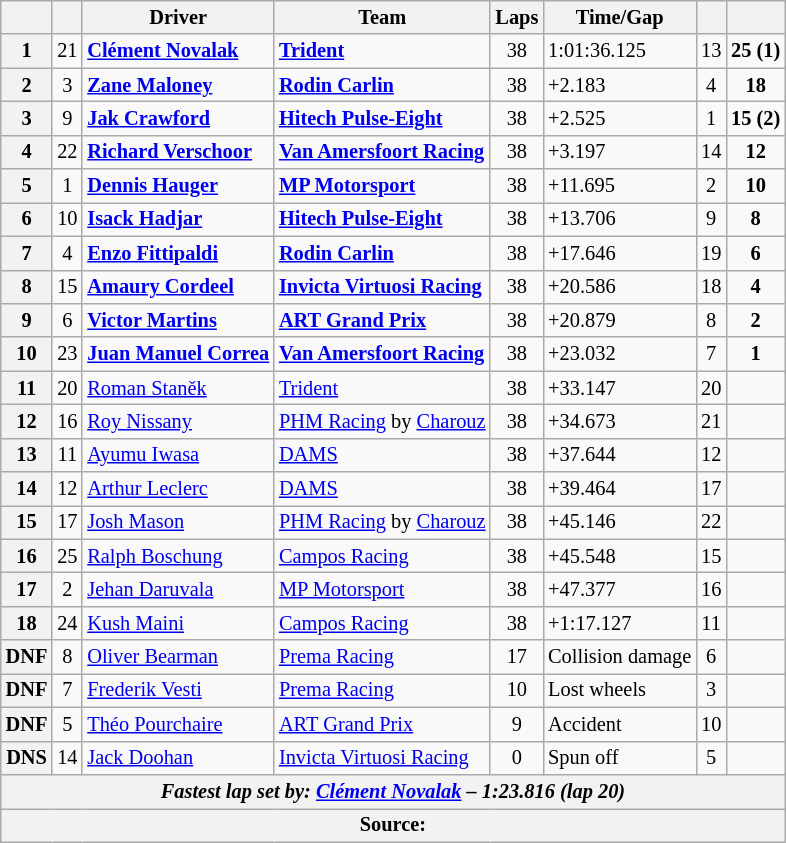<table class="wikitable" style="font-size:85%">
<tr>
<th></th>
<th></th>
<th>Driver</th>
<th>Team</th>
<th>Laps</th>
<th>Time/Gap</th>
<th></th>
<th></th>
</tr>
<tr>
<th>1</th>
<td align="center">21</td>
<td> <strong><a href='#'>Clément Novalak</a></strong></td>
<td><strong><a href='#'>Trident</a></strong></td>
<td align="center">38</td>
<td>1:01:36.125</td>
<td align="center">13</td>
<td align="center"><strong>25 (1)</strong></td>
</tr>
<tr>
<th>2</th>
<td align="center">3</td>
<td> <strong><a href='#'>Zane Maloney</a></strong></td>
<td><strong><a href='#'>Rodin Carlin</a></strong></td>
<td align="center">38</td>
<td>+2.183</td>
<td align="center">4</td>
<td align="center"><strong>18</strong></td>
</tr>
<tr>
<th>3</th>
<td align="center">9</td>
<td> <strong><a href='#'>Jak Crawford</a></strong></td>
<td><strong><a href='#'>Hitech Pulse-Eight</a></strong></td>
<td align="center">38</td>
<td>+2.525</td>
<td align="center">1</td>
<td align="center"><strong>15 (2)</strong></td>
</tr>
<tr>
<th>4</th>
<td align="center">22</td>
<td> <strong><a href='#'>Richard Verschoor</a></strong></td>
<td><strong><a href='#'>Van Amersfoort Racing</a></strong></td>
<td align="center">38</td>
<td>+3.197</td>
<td align="center">14</td>
<td align="center"><strong>12</strong></td>
</tr>
<tr>
<th>5</th>
<td align="center">1</td>
<td> <strong><a href='#'>Dennis Hauger</a></strong></td>
<td><strong><a href='#'>MP Motorsport</a></strong></td>
<td align="center">38</td>
<td>+11.695</td>
<td align="center">2</td>
<td align="center"><strong>10</strong></td>
</tr>
<tr>
<th>6</th>
<td align="center">10</td>
<td> <strong><a href='#'>Isack Hadjar</a></strong></td>
<td><strong><a href='#'>Hitech Pulse-Eight</a></strong></td>
<td align="center">38</td>
<td>+13.706</td>
<td align="center">9</td>
<td align="center"><strong>8</strong></td>
</tr>
<tr>
<th>7</th>
<td align="center">4</td>
<td> <strong><a href='#'>Enzo Fittipaldi</a></strong></td>
<td><strong><a href='#'>Rodin Carlin</a></strong></td>
<td align="center">38</td>
<td>+17.646</td>
<td align="center">19</td>
<td align="center"><strong>6</strong></td>
</tr>
<tr>
<th>8</th>
<td align="center">15</td>
<td> <strong><a href='#'>Amaury Cordeel</a></strong></td>
<td><strong><a href='#'>Invicta Virtuosi Racing</a></strong></td>
<td align="center">38</td>
<td>+20.586</td>
<td align="center">18</td>
<td align="center"><strong>4</strong></td>
</tr>
<tr>
<th>9</th>
<td align="center">6</td>
<td> <strong><a href='#'>Victor Martins</a></strong></td>
<td><strong><a href='#'>ART Grand Prix</a></strong></td>
<td align="center">38</td>
<td>+20.879</td>
<td align="center">8</td>
<td align="center"><strong>2</strong></td>
</tr>
<tr>
<th>10</th>
<td align="center">23</td>
<td> <strong><a href='#'>Juan Manuel Correa</a></strong></td>
<td><strong><a href='#'>Van Amersfoort Racing</a></strong></td>
<td align="center">38</td>
<td>+23.032</td>
<td align="center">7</td>
<td align="center"><strong>1</strong></td>
</tr>
<tr>
<th>11</th>
<td align="center">20</td>
<td> <a href='#'>Roman Staněk</a></td>
<td><a href='#'>Trident</a></td>
<td align="center">38</td>
<td>+33.147</td>
<td align="center">20</td>
<td align="center"></td>
</tr>
<tr>
<th>12</th>
<td align="center">16</td>
<td> <a href='#'>Roy Nissany</a></td>
<td><a href='#'>PHM Racing</a> by <a href='#'>Charouz</a></td>
<td align="center">38</td>
<td>+34.673</td>
<td align="center">21</td>
<td align="center"></td>
</tr>
<tr>
<th>13</th>
<td align="center">11</td>
<td> <a href='#'>Ayumu Iwasa</a></td>
<td><a href='#'>DAMS</a></td>
<td align="center">38</td>
<td>+37.644</td>
<td align="center">12</td>
<td align="center"></td>
</tr>
<tr>
<th>14</th>
<td align="center">12</td>
<td> <a href='#'>Arthur Leclerc</a></td>
<td><a href='#'>DAMS</a></td>
<td align="center">38</td>
<td>+39.464</td>
<td align="center">17</td>
<td align="center"></td>
</tr>
<tr>
<th>15</th>
<td align="center">17</td>
<td> <a href='#'>Josh Mason</a></td>
<td><a href='#'>PHM Racing</a> by <a href='#'>Charouz</a></td>
<td align="center">38</td>
<td>+45.146</td>
<td align="center">22</td>
<td align="center"></td>
</tr>
<tr>
<th>16</th>
<td align="center">25</td>
<td> <a href='#'>Ralph Boschung</a></td>
<td><a href='#'>Campos Racing</a></td>
<td align="center">38</td>
<td>+45.548</td>
<td align="center">15</td>
<td align="center"></td>
</tr>
<tr>
<th>17</th>
<td align="center">2</td>
<td> <a href='#'>Jehan Daruvala</a></td>
<td><a href='#'>MP Motorsport</a></td>
<td align="center">38</td>
<td>+47.377</td>
<td align="center">16</td>
<td align="center"></td>
</tr>
<tr>
<th>18</th>
<td align="center">24</td>
<td> <a href='#'>Kush Maini</a></td>
<td><a href='#'>Campos Racing</a></td>
<td align="center">38</td>
<td>+1:17.127</td>
<td align="center">11</td>
<td align="center"></td>
</tr>
<tr>
<th>DNF</th>
<td align="center">8</td>
<td> <a href='#'>Oliver Bearman</a></td>
<td><a href='#'>Prema Racing</a></td>
<td align="center">17</td>
<td>Collision damage</td>
<td align="center">6</td>
<td align="center"></td>
</tr>
<tr>
<th>DNF</th>
<td align="center">7</td>
<td> <a href='#'>Frederik Vesti</a></td>
<td><a href='#'>Prema Racing</a></td>
<td align="center">10</td>
<td>Lost wheels</td>
<td align="center">3</td>
<td align="center"></td>
</tr>
<tr>
<th>DNF</th>
<td align="center">5</td>
<td> <a href='#'>Théo Pourchaire</a></td>
<td><a href='#'>ART Grand Prix</a></td>
<td align="center">9</td>
<td>Accident</td>
<td align="center">10</td>
<td align="center"></td>
</tr>
<tr>
<th>DNS</th>
<td align="center">14</td>
<td> <a href='#'>Jack Doohan</a></td>
<td><a href='#'>Invicta Virtuosi Racing</a></td>
<td align="center">0</td>
<td>Spun off</td>
<td align="center">5</td>
<td align="center"></td>
</tr>
<tr>
<th colspan="8"><em>Fastest lap set by:  <strong><a href='#'>Clément Novalak</a> –</strong> 1:23.816 (lap 20)</em></th>
</tr>
<tr>
<th colspan="8">Source:</th>
</tr>
</table>
